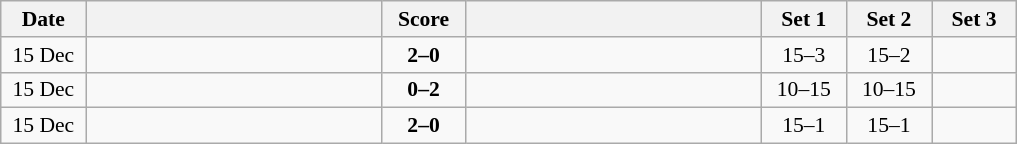<table class="wikitable" style="text-align: center; font-size:90% ">
<tr>
<th width="50">Date</th>
<th align="right" width="190"></th>
<th width="50">Score</th>
<th align="left" width="190"></th>
<th width="50">Set 1</th>
<th width="50">Set 2</th>
<th width="50">Set 3</th>
</tr>
<tr>
<td>15 Dec</td>
<td align=right><strong></strong></td>
<td align=center><strong>2–0</strong></td>
<td align=left></td>
<td>15–3</td>
<td>15–2</td>
<td></td>
</tr>
<tr>
<td>15 Dec</td>
<td align=right></td>
<td align=center><strong>0–2</strong></td>
<td align=left><strong></strong></td>
<td>10–15</td>
<td>10–15</td>
<td></td>
</tr>
<tr>
<td>15 Dec</td>
<td align=right><strong></strong></td>
<td align=center><strong>2–0</strong></td>
<td align=left></td>
<td>15–1</td>
<td>15–1</td>
<td></td>
</tr>
</table>
